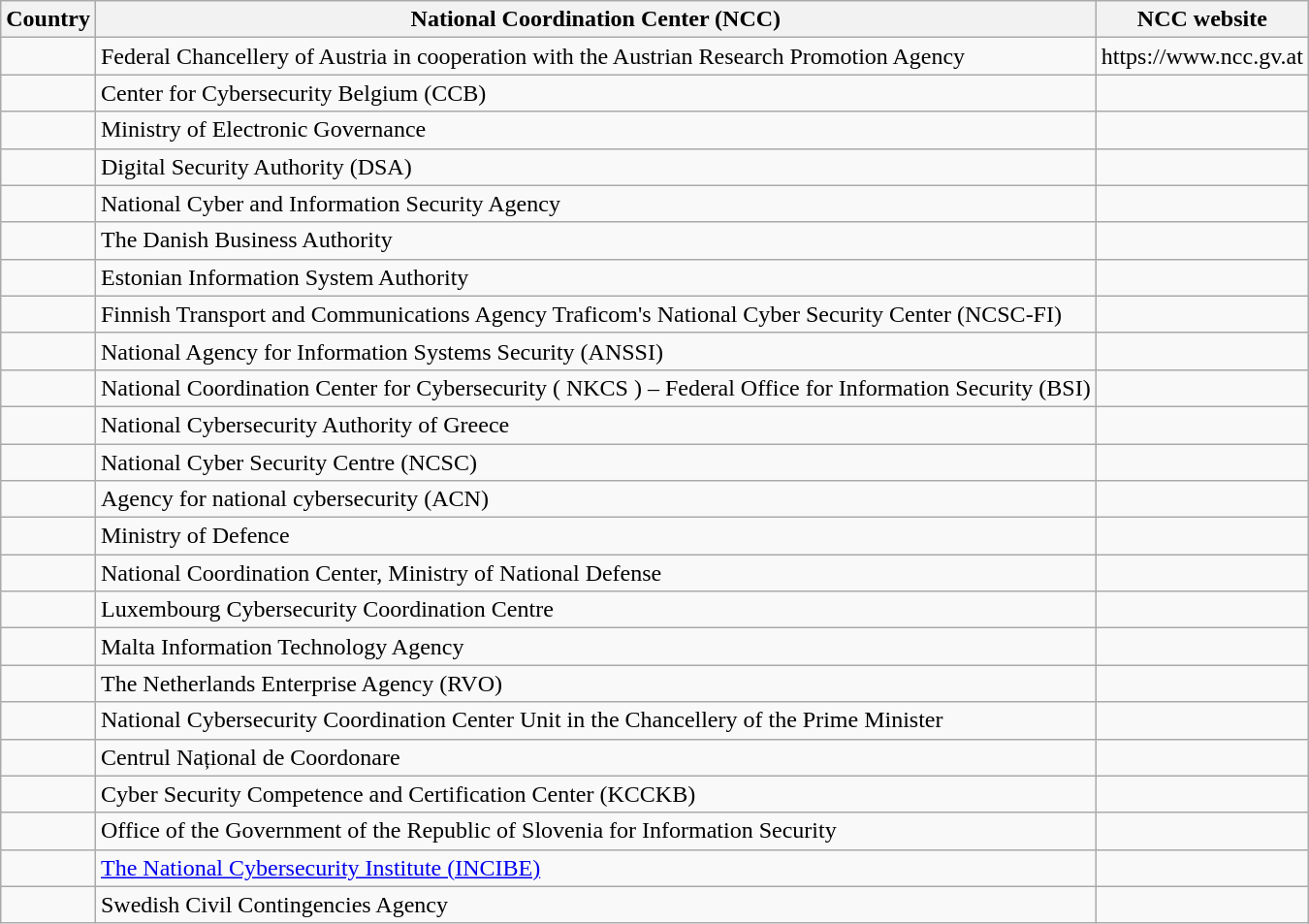<table class="wikitable">
<tr>
<th>Country</th>
<th>National Coordination Center (NCC)</th>
<th>NCC website</th>
</tr>
<tr>
<td></td>
<td>Federal Chancellery of Austria in cooperation with the Austrian Research Promotion Agency</td>
<td>https://www.ncc.gv.at</td>
</tr>
<tr>
<td></td>
<td>Center for Cybersecurity Belgium (CCB)</td>
<td></td>
</tr>
<tr>
<td></td>
<td>Ministry of Electronic Governance</td>
<td></td>
</tr>
<tr>
<td></td>
<td>Digital Security Authority (DSA)</td>
<td></td>
</tr>
<tr>
<td></td>
<td>National Cyber and Information Security Agency</td>
<td></td>
</tr>
<tr>
<td></td>
<td>The Danish Business Authority</td>
<td></td>
</tr>
<tr>
<td></td>
<td>Estonian Information System Authority</td>
<td></td>
</tr>
<tr>
<td></td>
<td>Finnish Transport and Communications Agency Traficom's National Cyber Security Center (NCSC-FI)</td>
<td></td>
</tr>
<tr>
<td></td>
<td>National Agency for Information Systems Security (ANSSI)</td>
<td></td>
</tr>
<tr>
<td></td>
<td>National Coordination Center for Cybersecurity ( NKCS ) – Federal Office for Information Security (BSI)</td>
<td></td>
</tr>
<tr>
<td></td>
<td>National Cybersecurity Authority of Greece</td>
<td></td>
</tr>
<tr>
<td></td>
<td>National Cyber Security Centre (NCSC)</td>
<td></td>
</tr>
<tr>
<td></td>
<td>Agency for national cybersecurity (ACN)</td>
<td></td>
</tr>
<tr>
<td></td>
<td>Ministry of Defence</td>
<td></td>
</tr>
<tr>
<td></td>
<td>National Coordination Center, Ministry of National Defense</td>
<td></td>
</tr>
<tr>
<td></td>
<td>Luxembourg Cybersecurity Coordination Centre</td>
<td></td>
</tr>
<tr>
<td></td>
<td>Malta Information Technology Agency</td>
<td></td>
</tr>
<tr>
<td></td>
<td>The Netherlands Enterprise Agency (RVO)</td>
<td></td>
</tr>
<tr>
<td></td>
<td>National Cybersecurity Coordination Center Unit in the Chancellery of the Prime Minister</td>
<td></td>
</tr>
<tr>
<td></td>
<td>Centrul Național de Coordonare</td>
<td></td>
</tr>
<tr>
<td></td>
<td>Cyber Security Competence and Certification Center (KCCKB)</td>
<td></td>
</tr>
<tr>
<td></td>
<td>Office of the Government of the Republic of Slovenia for Information Security</td>
<td></td>
</tr>
<tr>
<td></td>
<td><a href='#'>The National Cybersecurity Institute (INCIBE)</a></td>
<td></td>
</tr>
<tr>
<td></td>
<td>Swedish Civil Contingencies Agency</td>
<td></td>
</tr>
</table>
